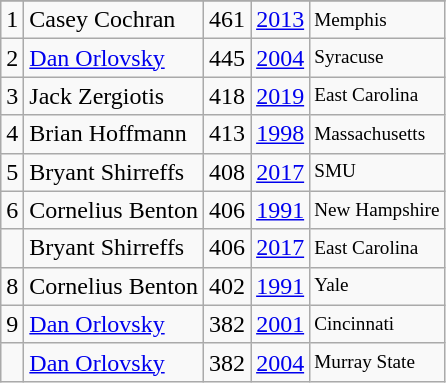<table class="wikitable">
<tr>
</tr>
<tr>
<td>1</td>
<td>Casey Cochran</td>
<td>461</td>
<td><a href='#'>2013</a></td>
<td style="font-size:80%;">Memphis</td>
</tr>
<tr>
<td>2</td>
<td><a href='#'>Dan Orlovsky</a></td>
<td>445</td>
<td><a href='#'>2004</a></td>
<td style="font-size:80%;">Syracuse</td>
</tr>
<tr>
<td>3</td>
<td>Jack Zergiotis</td>
<td>418</td>
<td><a href='#'>2019</a></td>
<td style="font-size:80%;">East Carolina</td>
</tr>
<tr>
<td>4</td>
<td>Brian Hoffmann</td>
<td>413</td>
<td><a href='#'>1998</a></td>
<td style="font-size:80%;">Massachusetts</td>
</tr>
<tr>
<td>5</td>
<td>Bryant Shirreffs</td>
<td>408</td>
<td><a href='#'>2017</a></td>
<td style="font-size:80%;">SMU</td>
</tr>
<tr>
<td>6</td>
<td>Cornelius Benton</td>
<td>406</td>
<td><a href='#'>1991</a></td>
<td style="font-size:80%;">New Hampshire</td>
</tr>
<tr>
<td></td>
<td>Bryant Shirreffs</td>
<td>406</td>
<td><a href='#'>2017</a></td>
<td style="font-size:80%;">East Carolina</td>
</tr>
<tr>
<td>8</td>
<td>Cornelius Benton</td>
<td>402</td>
<td><a href='#'>1991</a></td>
<td style="font-size:80%;">Yale</td>
</tr>
<tr>
<td>9</td>
<td><a href='#'>Dan Orlovsky</a></td>
<td>382</td>
<td><a href='#'>2001</a></td>
<td style="font-size:80%;">Cincinnati</td>
</tr>
<tr>
<td></td>
<td><a href='#'>Dan Orlovsky</a></td>
<td>382</td>
<td><a href='#'>2004</a></td>
<td style="font-size:80%;">Murray State</td>
</tr>
</table>
